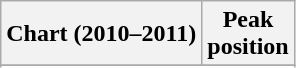<table class="wikitable sortable">
<tr>
<th align="left">Chart (2010–2011)</th>
<th align="center">Peak <br> position</th>
</tr>
<tr>
</tr>
<tr>
</tr>
<tr>
</tr>
</table>
